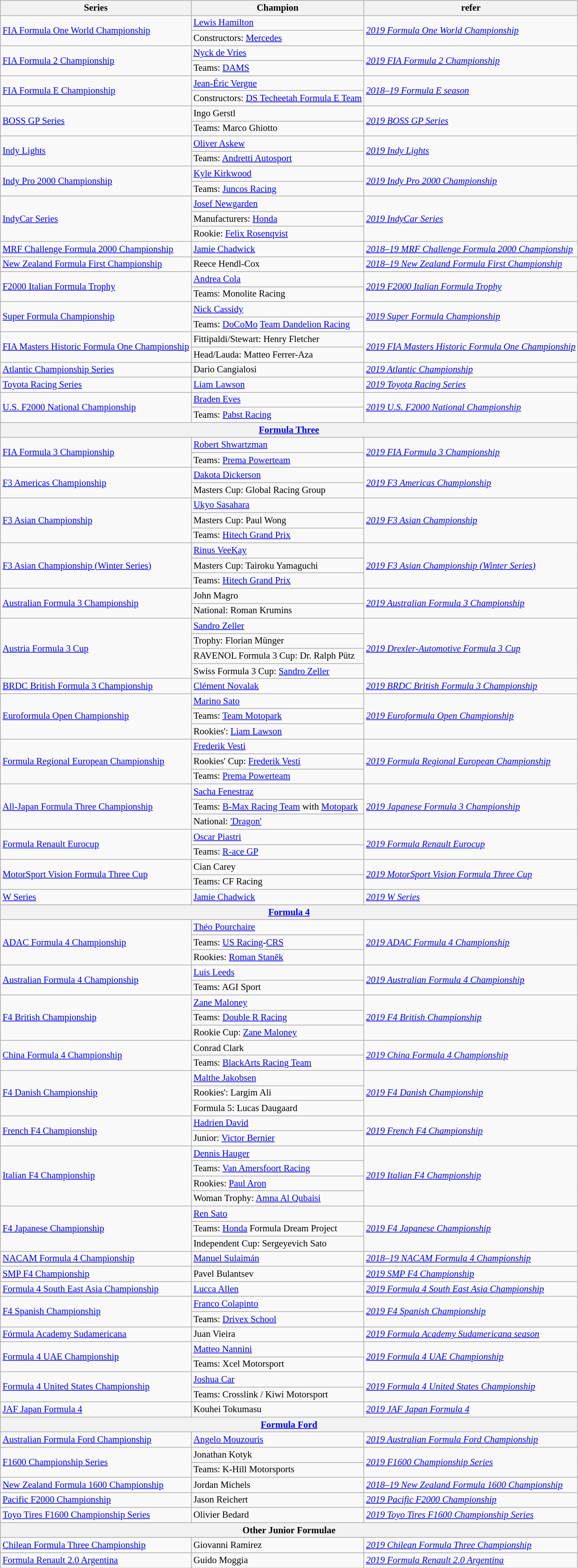<table class="wikitable" style="font-size:87%">
<tr font-weight:bold">
<th>Series</th>
<th>Champion</th>
<th>refer</th>
</tr>
<tr>
<td rowspan="2"><a href='#'>FIA Formula One World Championship</a></td>
<td> <a href='#'>Lewis Hamilton</a></td>
<td rowspan="2"><em><a href='#'>2019 Formula One World Championship</a></em></td>
</tr>
<tr>
<td>Constructors:  <a href='#'>Mercedes</a></td>
</tr>
<tr>
<td rowspan="2"><a href='#'>FIA Formula 2 Championship</a></td>
<td> <a href='#'>Nyck de Vries</a></td>
<td rowspan="2"><em><a href='#'>2019 FIA Formula 2 Championship</a></em></td>
</tr>
<tr>
<td>Teams:  <a href='#'>DAMS</a></td>
</tr>
<tr>
<td rowspan="2"><a href='#'>FIA Formula E Championship</a></td>
<td> <a href='#'>Jean-Éric Vergne</a></td>
<td rowspan="2"><em><a href='#'>2018–19 Formula E season</a></em></td>
</tr>
<tr>
<td>Constructors:  <a href='#'>DS Techeetah Formula E Team</a></td>
</tr>
<tr>
<td rowspan="2"><a href='#'>BOSS GP Series</a></td>
<td> Ingo Gerstl</td>
<td rowspan="2"><em><a href='#'>2019 BOSS GP Series</a></em></td>
</tr>
<tr>
<td>Teams:  Marco Ghiotto</td>
</tr>
<tr>
<td rowspan="2"><a href='#'>Indy Lights</a></td>
<td> <a href='#'>Oliver Askew</a></td>
<td rowspan="2"><em><a href='#'>2019 Indy Lights</a></em></td>
</tr>
<tr>
<td>Teams:  <a href='#'>Andretti Autosport</a></td>
</tr>
<tr>
<td rowspan="2"><a href='#'>Indy Pro 2000 Championship</a></td>
<td> <a href='#'>Kyle Kirkwood</a></td>
<td rowspan="2"><em><a href='#'>2019 Indy Pro 2000 Championship</a></em></td>
</tr>
<tr>
<td>Teams:  <a href='#'>Juncos Racing</a></td>
</tr>
<tr>
<td rowspan="3"><a href='#'>IndyCar Series</a></td>
<td> <a href='#'>Josef Newgarden</a></td>
<td rowspan="3"><em><a href='#'>2019 IndyCar Series</a></em></td>
</tr>
<tr>
<td>Manufacturers:  <a href='#'>Honda</a></td>
</tr>
<tr>
<td>Rookie:  <a href='#'>Felix Rosenqvist</a></td>
</tr>
<tr>
<td><a href='#'>MRF Challenge Formula 2000 Championship</a></td>
<td> <a href='#'>Jamie Chadwick</a></td>
<td><em><a href='#'>2018–19 MRF Challenge Formula 2000 Championship</a></em></td>
</tr>
<tr>
<td><a href='#'>New Zealand Formula First Championship</a></td>
<td> Reece Hendl-Cox</td>
<td><em><a href='#'>2018–19 New Zealand Formula First Championship</a></em></td>
</tr>
<tr>
<td rowspan=2><a href='#'>F2000 Italian Formula Trophy</a></td>
<td> <a href='#'>Andrea Cola</a></td>
<td rowspan=2><em><a href='#'>2019 F2000 Italian Formula Trophy</a></em></td>
</tr>
<tr>
<td>Teams:  Monolite Racing</td>
</tr>
<tr>
<td rowspan="2"><a href='#'>Super Formula Championship</a></td>
<td> <a href='#'>Nick Cassidy</a></td>
<td rowspan="2"><em><a href='#'>2019 Super Formula Championship</a></em></td>
</tr>
<tr>
<td>Teams:  <a href='#'>DoCoMo</a> <a href='#'>Team Dandelion Racing</a></td>
</tr>
<tr>
<td rowspan=2><a href='#'>FIA Masters Historic Formula One Championship</a></td>
<td>Fittipaldi/Stewart:  Henry Fletcher</td>
<td rowspan=2><em><a href='#'>2019 FIA Masters Historic Formula One Championship</a></em></td>
</tr>
<tr>
<td>Head/Lauda:  Matteo Ferrer-Aza</td>
</tr>
<tr>
<td><a href='#'>Atlantic Championship Series</a></td>
<td> Dario Cangialosi</td>
<td><em><a href='#'>2019 Atlantic Championship</a></em></td>
</tr>
<tr>
<td><a href='#'>Toyota Racing Series</a></td>
<td> <a href='#'>Liam Lawson</a></td>
<td><em><a href='#'>2019 Toyota Racing Series</a></em></td>
</tr>
<tr>
<td rowspan="2"><a href='#'>U.S. F2000 National Championship</a></td>
<td> <a href='#'>Braden Eves</a></td>
<td rowspan="2"><em><a href='#'>2019 U.S. F2000 National Championship</a></em></td>
</tr>
<tr>
<td>Teams:  <a href='#'>Pabst Racing</a></td>
</tr>
<tr>
<th colspan="3"><a href='#'>Formula Three</a></th>
</tr>
<tr>
<td rowspan="2"><a href='#'>FIA Formula 3 Championship</a></td>
<td> <a href='#'>Robert Shwartzman</a></td>
<td rowspan="2"><em><a href='#'>2019 FIA Formula 3 Championship</a></em></td>
</tr>
<tr>
<td>Teams:  <a href='#'>Prema Powerteam</a></td>
</tr>
<tr>
<td rowspan="2"><a href='#'>F3 Americas Championship</a></td>
<td> <a href='#'>Dakota Dickerson</a></td>
<td rowspan="2"><em><a href='#'>2019 F3 Americas Championship</a></em></td>
</tr>
<tr>
<td>Masters Cup:  Global Racing Group</td>
</tr>
<tr>
<td rowspan="3"><a href='#'>F3 Asian Championship</a></td>
<td> <a href='#'>Ukyo Sasahara</a></td>
<td rowspan="3"><em><a href='#'>2019 F3 Asian Championship</a></em></td>
</tr>
<tr>
<td>Masters Cup:  Paul Wong</td>
</tr>
<tr>
<td>Teams:  <a href='#'>Hitech Grand Prix</a></td>
</tr>
<tr>
<td rowspan="3"><a href='#'>F3 Asian Championship (Winter Series)</a></td>
<td> <a href='#'>Rinus VeeKay</a></td>
<td rowspan="3"><em><a href='#'>2019 F3 Asian Championship (Winter Series)</a></em></td>
</tr>
<tr>
<td>Masters Cup:  Tairoku Yamaguchi</td>
</tr>
<tr>
<td>Teams:  <a href='#'>Hitech Grand Prix</a></td>
</tr>
<tr>
<td rowspan="2"><a href='#'>Australian Formula 3 Championship</a></td>
<td> John Magro</td>
<td rowspan="2"><em><a href='#'>2019 Australian Formula 3 Championship</a></em></td>
</tr>
<tr>
<td>National:  Roman Krumins</td>
</tr>
<tr>
<td rowspan="4"><a href='#'>Austria Formula 3 Cup</a></td>
<td> <a href='#'>Sandro Zeller</a></td>
<td rowspan="4"><em><a href='#'>2019 Drexler-Automotive Formula 3 Cup</a></em></td>
</tr>
<tr>
<td>Trophy:  Florian Münger</td>
</tr>
<tr>
<td>RAVENOL Formula 3 Cup:  Dr. Ralph Pütz</td>
</tr>
<tr>
<td>Swiss Formula 3 Cup:  <a href='#'>Sandro Zeller</a></td>
</tr>
<tr>
<td><a href='#'>BRDC British Formula 3 Championship</a></td>
<td> <a href='#'>Clément Novalak</a></td>
<td><em><a href='#'>2019 BRDC British Formula 3 Championship</a></em></td>
</tr>
<tr>
<td rowspan="3"><a href='#'>Euroformula Open Championship</a></td>
<td> <a href='#'>Marino Sato</a></td>
<td rowspan="3"><em><a href='#'>2019 Euroformula Open Championship</a></em></td>
</tr>
<tr>
<td>Teams:  <a href='#'>Team Motopark</a></td>
</tr>
<tr>
<td>Rookies':  <a href='#'>Liam Lawson</a></td>
</tr>
<tr>
<td rowspan="3"><a href='#'>Formula Regional European Championship</a></td>
<td> <a href='#'>Frederik Vesti</a></td>
<td rowspan="3"><em><a href='#'>2019 Formula Regional European Championship</a></em></td>
</tr>
<tr>
<td>Rookies' Cup:  <a href='#'>Frederik Vesti</a></td>
</tr>
<tr>
<td>Teams:  <a href='#'>Prema Powerteam</a></td>
</tr>
<tr>
<td rowspan=3><a href='#'>All-Japan Formula Three Championship</a></td>
<td> <a href='#'>Sacha Fenestraz</a></td>
<td rowspan=3><em><a href='#'>2019 Japanese Formula 3 Championship</a></em></td>
</tr>
<tr>
<td>Teams:  <a href='#'>B-Max Racing Team</a> with <a href='#'>Motopark</a></td>
</tr>
<tr>
<td>National:  <a href='#'>'Dragon'</a></td>
</tr>
<tr>
<td rowspan="2"><a href='#'>Formula Renault Eurocup</a></td>
<td> <a href='#'>Oscar Piastri</a></td>
<td rowspan="2"><em><a href='#'>2019 Formula Renault Eurocup</a></em></td>
</tr>
<tr>
<td>Teams:  <a href='#'>R-ace GP</a></td>
</tr>
<tr>
<td rowspan=2><a href='#'>MotorSport Vision Formula Three Cup</a></td>
<td> Cian Carey</td>
<td rowspan=2><em><a href='#'>2019 MotorSport Vision Formula Three Cup</a></em></td>
</tr>
<tr>
<td>Teams:  CF Racing</td>
</tr>
<tr>
<td><a href='#'>W Series</a></td>
<td> <a href='#'>Jamie Chadwick</a></td>
<td><em><a href='#'>2019 W Series</a></em></td>
</tr>
<tr>
<th colspan="3"><a href='#'>Formula 4</a></th>
</tr>
<tr>
<td rowspan="3"><a href='#'>ADAC Formula 4 Championship</a></td>
<td> <a href='#'>Théo Pourchaire</a></td>
<td rowspan="3"><em><a href='#'>2019 ADAC Formula 4 Championship</a></em></td>
</tr>
<tr>
<td>Teams:  <a href='#'>US Racing</a>-<a href='#'>CRS</a></td>
</tr>
<tr>
<td>Rookies:  <a href='#'>Roman Staněk</a></td>
</tr>
<tr>
<td rowspan="2"><a href='#'>Australian Formula 4 Championship</a></td>
<td> <a href='#'>Luis Leeds</a></td>
<td rowspan="2"><em><a href='#'>2019 Australian Formula 4 Championship</a></em></td>
</tr>
<tr>
<td>Teams:  AGI Sport</td>
</tr>
<tr>
<td rowspan="3"><a href='#'>F4 British Championship</a></td>
<td> <a href='#'>Zane Maloney</a></td>
<td rowspan="3"><em><a href='#'>2019 F4 British Championship</a></em></td>
</tr>
<tr>
<td>Teams:  <a href='#'>Double R Racing</a></td>
</tr>
<tr>
<td>Rookie Cup:  <a href='#'>Zane Maloney</a></td>
</tr>
<tr>
<td rowspan="2"><a href='#'>China Formula 4 Championship</a></td>
<td> Conrad Clark</td>
<td rowspan="2"><em><a href='#'>2019 China Formula 4 Championship</a></em></td>
</tr>
<tr>
<td>Teams:  <a href='#'>BlackArts Racing Team</a></td>
</tr>
<tr>
<td rowspan="3"><a href='#'>F4 Danish Championship</a></td>
<td> <a href='#'>Malthe Jakobsen</a></td>
<td rowspan="3"><em><a href='#'>2019 F4 Danish Championship</a></em></td>
</tr>
<tr>
<td>Rookies':  Largim Ali</td>
</tr>
<tr>
<td>Formula 5:  Lucas Daugaard</td>
</tr>
<tr>
<td rowspan="2"><a href='#'>French F4 Championship</a></td>
<td> <a href='#'>Hadrien David</a></td>
<td rowspan="2"><em><a href='#'>2019 French F4 Championship</a></em></td>
</tr>
<tr>
<td>Junior:  <a href='#'>Victor Bernier</a></td>
</tr>
<tr>
<td rowspan="4"><a href='#'>Italian F4 Championship</a></td>
<td> <a href='#'>Dennis Hauger</a></td>
<td rowspan="4"><em><a href='#'>2019 Italian F4 Championship</a></em></td>
</tr>
<tr>
<td>Teams:  <a href='#'>Van Amersfoort Racing</a></td>
</tr>
<tr>
<td>Rookies:  <a href='#'>Paul Aron</a></td>
</tr>
<tr>
<td>Woman Trophy:  <a href='#'>Amna Al Qubaisi</a></td>
</tr>
<tr>
<td rowspan="3"><a href='#'>F4 Japanese Championship</a></td>
<td> <a href='#'>Ren Sato</a></td>
<td rowspan="3"><em><a href='#'>2019 F4 Japanese Championship</a></em></td>
</tr>
<tr>
<td>Teams:  <a href='#'>Honda</a> Formula Dream Project</td>
</tr>
<tr>
<td>Independent Cup:  Sergeyevich Sato</td>
</tr>
<tr>
<td><a href='#'>NACAM Formula 4 Championship</a></td>
<td> <a href='#'>Manuel Sulaimán</a></td>
<td><em><a href='#'>2018–19 NACAM Formula 4 Championship</a></em></td>
</tr>
<tr>
<td><a href='#'>SMP F4 Championship</a></td>
<td> Pavel Bulantsev</td>
<td><em><a href='#'>2019 SMP F4 Championship</a></em></td>
</tr>
<tr>
<td><a href='#'>Formula 4 South East Asia Championship</a></td>
<td> <a href='#'>Lucca Allen</a></td>
<td><em><a href='#'>2019 Formula 4 South East Asia Championship</a></em></td>
</tr>
<tr>
<td rowspan="2"><a href='#'>F4 Spanish Championship</a></td>
<td> <a href='#'>Franco Colapinto</a></td>
<td rowspan="2"><em><a href='#'>2019 F4 Spanish Championship</a></em></td>
</tr>
<tr>
<td>Teams:  <a href='#'>Drivex School</a></td>
</tr>
<tr>
<td><a href='#'>Fórmula Academy Sudamericana</a></td>
<td> Juan Vieira</td>
<td><em><a href='#'>2019 Formula Academy Sudamericana season</a></em></td>
</tr>
<tr>
<td rowspan="2"><a href='#'>Formula 4 UAE Championship</a></td>
<td> <a href='#'>Matteo Nannini</a></td>
<td rowspan="2"><em><a href='#'>2019 Formula 4 UAE Championship</a></em></td>
</tr>
<tr>
<td>Teams:  Xcel Motorsport</td>
</tr>
<tr>
<td rowspan="2"><a href='#'>Formula 4 United States Championship</a></td>
<td> <a href='#'>Joshua Car</a></td>
<td rowspan="2"><em><a href='#'>2019 Formula 4 United States Championship</a></em></td>
</tr>
<tr>
<td>Teams:  Crosslink / Kiwi Motorsport</td>
</tr>
<tr>
<td><a href='#'>JAF Japan Formula 4</a></td>
<td> Kouhei Tokumasu</td>
<td><em><a href='#'>2019 JAF Japan Formula 4</a></em></td>
</tr>
<tr>
<th colspan="3"><a href='#'>Formula Ford</a></th>
</tr>
<tr>
<td><a href='#'>Australian Formula Ford Championship</a></td>
<td> <a href='#'>Angelo Mouzouris</a></td>
<td><em><a href='#'>2019 Australian Formula Ford Championship</a></em></td>
</tr>
<tr>
<td rowspan="2"><a href='#'>F1600 Championship Series</a></td>
<td> Jonathan Kotyk</td>
<td rowspan="2"><em><a href='#'>2019 F1600 Championship Series</a></em></td>
</tr>
<tr>
<td>Teams:  K-Hill Motorsports</td>
</tr>
<tr>
<td><a href='#'>New Zealand Formula 1600 Championship</a></td>
<td> Jordan Michels</td>
<td><em><a href='#'>2018–19 New Zealand Formula 1600 Championship</a></em></td>
</tr>
<tr>
<td><a href='#'>Pacific F2000 Championship</a></td>
<td> Jason Reichert</td>
<td><em><a href='#'>2019 Pacific F2000 Championship</a></em></td>
</tr>
<tr>
<td><a href='#'>Toyo Tires F1600 Championship Series</a></td>
<td> Olivier Bedard</td>
<td><em><a href='#'>2019 Toyo Tires F1600 Championship Series</a></em></td>
</tr>
<tr>
<th colspan=3>Other Junior Formulae</th>
</tr>
<tr>
<td><a href='#'>Chilean Formula Three Championship</a></td>
<td> Giovanni Ramirez</td>
<td><em><a href='#'>2019 Chilean Formula Three Championship</a></em></td>
</tr>
<tr>
<td><a href='#'>Formula Renault 2.0 Argentina</a></td>
<td> Guido Moggia</td>
<td><em><a href='#'>2019 Formula Renault 2.0 Argentina</a></em></td>
</tr>
</table>
